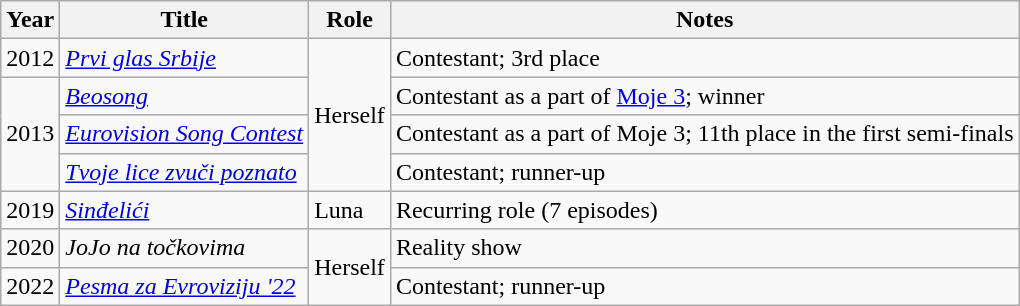<table class="wikitable">
<tr>
<th>Year</th>
<th>Title</th>
<th>Role</th>
<th class="unsortable">Notes</th>
</tr>
<tr>
<td>2012</td>
<td><em><a href='#'>Prvi glas Srbije</a></em></td>
<td rowspan="4">Herself</td>
<td>Contestant; 3rd place</td>
</tr>
<tr>
<td rowspan="3">2013</td>
<td><em><a href='#'>Beosong</a></em></td>
<td>Contestant as a part of <a href='#'>Moje 3</a>; winner</td>
</tr>
<tr>
<td><em><a href='#'>Eurovision Song Contest</a></em></td>
<td>Contestant as a part of Moje 3; 11th place in the first semi-finals</td>
</tr>
<tr>
<td><em><a href='#'>Tvoje lice zvuči poznato</a></em></td>
<td>Contestant; runner-up</td>
</tr>
<tr>
<td>2019</td>
<td><em><a href='#'>Sinđelići</a></em></td>
<td>Luna</td>
<td>Recurring role (7 episodes)</td>
</tr>
<tr>
<td>2020</td>
<td><em>JoJo na točkovima</em></td>
<td rowspan="2">Herself</td>
<td>Reality show</td>
</tr>
<tr>
<td>2022</td>
<td><em><a href='#'>Pesma za Evroviziju '22</a></em></td>
<td>Contestant; runner-up</td>
</tr>
</table>
